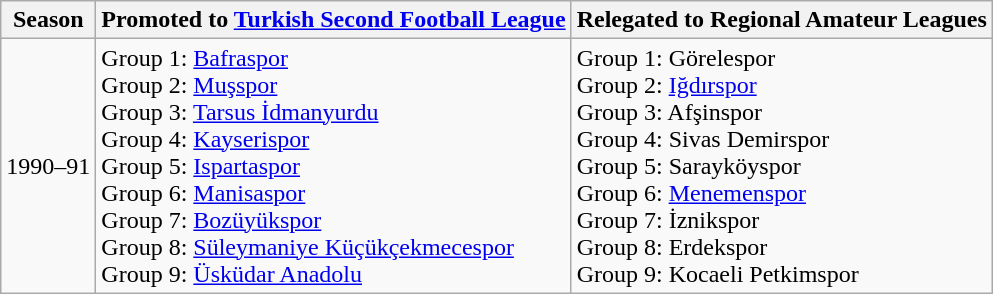<table class="wikitable">
<tr>
<th>Season</th>
<th>Promoted to <a href='#'>Turkish Second Football League</a></th>
<th>Relegated to Regional Amateur Leagues</th>
</tr>
<tr>
<td>1990–91</td>
<td>Group 1: <a href='#'>Bafraspor</a><br>Group 2: <a href='#'>Muşspor</a><br>Group 3: <a href='#'>Tarsus İdmanyurdu</a><br>Group 4: <a href='#'>Kayserispor</a><br>Group 5: <a href='#'>Ispartaspor</a><br>Group 6: <a href='#'>Manisaspor</a><br>Group 7: <a href='#'>Bozüyükspor</a><br>Group 8: <a href='#'>Süleymaniye Küçükçekmecespor</a><br>Group 9: <a href='#'>Üsküdar Anadolu</a></td>
<td>Group 1: Görelespor<br>Group 2: <a href='#'>Iğdırspor</a><br>Group 3: Afşinspor<br>Group 4: Sivas Demirspor<br>Group 5: Sarayköyspor<br>Group 6: <a href='#'>Menemenspor</a><br>Group 7: İznikspor<br>Group 8: Erdekspor<br>Group 9: Kocaeli Petkimspor</td>
</tr>
</table>
